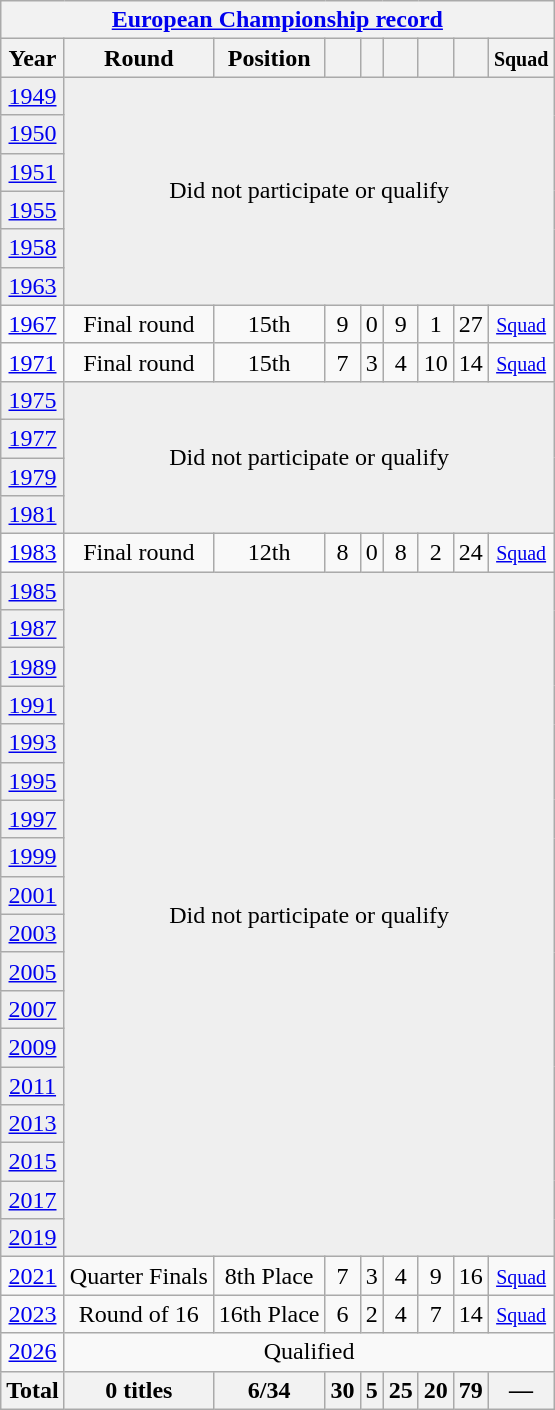<table class="wikitable" style="text-align: center;">
<tr>
<th colspan=9><a href='#'>European Championship record</a></th>
</tr>
<tr>
<th>Year</th>
<th>Round</th>
<th>Position</th>
<th></th>
<th></th>
<th></th>
<th></th>
<th></th>
<th><small>Squad</small></th>
</tr>
<tr bgcolor="efefef">
<td> <a href='#'>1949</a></td>
<td colspan=8 rowspan=6 align=center>Did not participate or qualify</td>
</tr>
<tr bgcolor="efefef">
<td> <a href='#'>1950</a></td>
</tr>
<tr bgcolor="efefef">
<td> <a href='#'>1951</a></td>
</tr>
<tr bgcolor="efefef">
<td> <a href='#'>1955</a></td>
</tr>
<tr bgcolor="efefef">
<td> <a href='#'>1958</a></td>
</tr>
<tr bgcolor="efefef">
<td> <a href='#'>1963</a></td>
</tr>
<tr>
<td> <a href='#'>1967</a></td>
<td>Final round</td>
<td>15th</td>
<td>9</td>
<td>0</td>
<td>9</td>
<td>1</td>
<td>27</td>
<td><small><a href='#'>Squad</a></small></td>
</tr>
<tr>
<td> <a href='#'>1971</a></td>
<td>Final round</td>
<td>15th</td>
<td>7</td>
<td>3</td>
<td>4</td>
<td>10</td>
<td>14</td>
<td><small><a href='#'>Squad</a></small></td>
</tr>
<tr bgcolor="efefef">
<td> <a href='#'>1975</a></td>
<td colspan=8 rowspan=4 align=center>Did not participate or qualify</td>
</tr>
<tr bgcolor="efefef">
<td> <a href='#'>1977</a></td>
</tr>
<tr bgcolor="efefef">
<td> <a href='#'>1979</a></td>
</tr>
<tr bgcolor="efefef">
<td> <a href='#'>1981</a></td>
</tr>
<tr>
<td> <a href='#'>1983</a></td>
<td>Final round</td>
<td>12th</td>
<td>8</td>
<td>0</td>
<td>8</td>
<td>2</td>
<td>24</td>
<td><small><a href='#'>Squad</a></small></td>
</tr>
<tr bgcolor="efefef">
<td> <a href='#'>1985</a></td>
<td colspan=8 rowspan=18 align=center>Did not participate or qualify</td>
</tr>
<tr bgcolor="efefef">
<td> <a href='#'>1987</a></td>
</tr>
<tr bgcolor="efefef">
<td> <a href='#'>1989</a></td>
</tr>
<tr bgcolor="efefef">
<td> <a href='#'>1991</a></td>
</tr>
<tr bgcolor="efefef">
<td> <a href='#'>1993</a></td>
</tr>
<tr bgcolor="efefef">
<td> <a href='#'>1995</a></td>
</tr>
<tr bgcolor="efefef">
<td> <a href='#'>1997</a></td>
</tr>
<tr bgcolor="efefef">
<td> <a href='#'>1999</a></td>
</tr>
<tr bgcolor="efefef">
<td> <a href='#'>2001</a></td>
</tr>
<tr bgcolor="efefef">
<td> <a href='#'>2003</a></td>
</tr>
<tr bgcolor="efefef">
<td> <a href='#'>2005</a></td>
</tr>
<tr bgcolor="efefef">
<td> <a href='#'>2007</a></td>
</tr>
<tr bgcolor="efefef">
<td> <a href='#'>2009</a></td>
</tr>
<tr bgcolor="efefef">
<td> <a href='#'>2011</a></td>
</tr>
<tr bgcolor="efefef">
<td> <a href='#'>2013</a></td>
</tr>
<tr bgcolor="efefef">
<td> <a href='#'>2015</a></td>
</tr>
<tr bgcolor="efefef">
<td> <a href='#'>2017</a></td>
</tr>
<tr bgcolor="efefef">
<td> <a href='#'>2019</a></td>
</tr>
<tr>
<td> <a href='#'>2021</a></td>
<td>Quarter Finals</td>
<td>8th Place</td>
<td>7</td>
<td>3</td>
<td>4</td>
<td>9</td>
<td>16</td>
<td><small><a href='#'>Squad</a></small></td>
</tr>
<tr>
<td> <a href='#'>2023</a></td>
<td>Round of 16</td>
<td>16th Place</td>
<td>6</td>
<td>2</td>
<td>4</td>
<td>7</td>
<td>14</td>
<td><small><a href='#'>Squad</a></small></td>
</tr>
<tr>
<td> <a href='#'>2026</a></td>
<td colspan=8>Qualified</td>
</tr>
<tr>
<th>Total</th>
<th>0 titles</th>
<th>6/34</th>
<th>30</th>
<th>5</th>
<th>25</th>
<th>20</th>
<th>79</th>
<th>—</th>
</tr>
</table>
